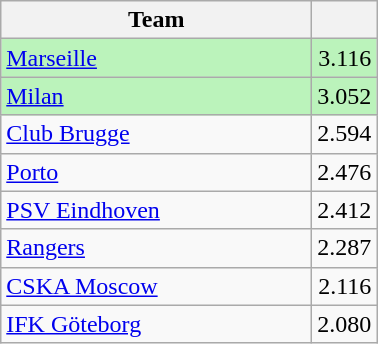<table class="wikitable">
<tr>
<th width=200>Team</th>
<th></th>
</tr>
<tr bgcolor=#BBF3BB>
<td> <a href='#'>Marseille</a></td>
<td align=right>3.116</td>
</tr>
<tr bgcolor=#BBF3BB>
<td> <a href='#'>Milan</a></td>
<td align=right>3.052</td>
</tr>
<tr>
<td> <a href='#'>Club Brugge</a></td>
<td align=right>2.594</td>
</tr>
<tr>
<td> <a href='#'>Porto</a></td>
<td align=right>2.476</td>
</tr>
<tr>
<td> <a href='#'>PSV Eindhoven</a></td>
<td align=right>2.412</td>
</tr>
<tr>
<td> <a href='#'>Rangers</a></td>
<td align=right>2.287</td>
</tr>
<tr>
<td> <a href='#'>CSKA Moscow</a></td>
<td align=right>2.116</td>
</tr>
<tr>
<td> <a href='#'>IFK Göteborg</a></td>
<td align=right>2.080</td>
</tr>
</table>
